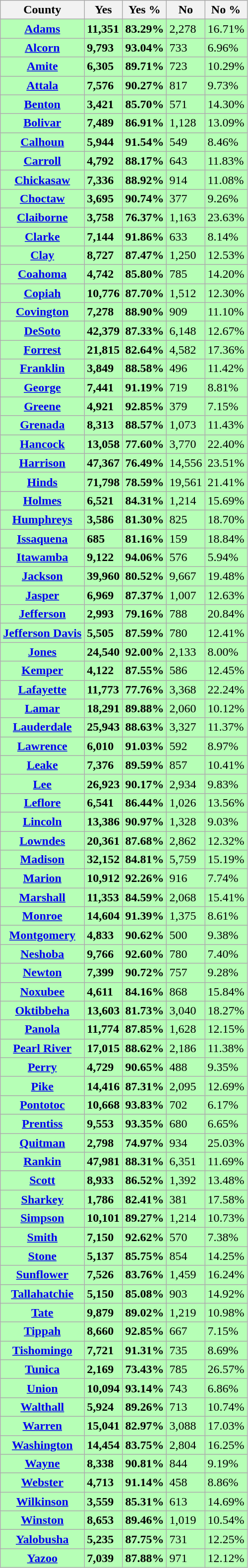<table class="wikitable sortable">
<tr>
<th>County</th>
<th>Yes</th>
<th>Yes %</th>
<th>No</th>
<th>No %</th>
</tr>
<tr>
<th style="background:#b6ffb6;"><a href='#'>Adams</a></th>
<td style="background:#b6ffb6;"><strong>11,351</strong></td>
<td style="background:#b6ffb6;"><strong>83.29%</strong></td>
<td style="background:#b6ffb6;">2,278</td>
<td style="background:#b6ffb6;">16.71%</td>
</tr>
<tr>
<th style="background:#b6ffb6;"><a href='#'>Alcorn</a></th>
<td style="background:#b6ffb6;"><strong>9,793</strong></td>
<td style="background:#b6ffb6;"><strong>93.04%</strong></td>
<td style="background:#b6ffb6;">733</td>
<td style="background:#b6ffb6;">6.96%</td>
</tr>
<tr>
<th style="background:#b6ffb6;"><a href='#'>Amite</a></th>
<td style="background:#b6ffb6;"><strong>6,305</strong></td>
<td style="background:#b6ffb6;"><strong>89.71%</strong></td>
<td style="background:#b6ffb6;">723</td>
<td style="background:#b6ffb6;">10.29%</td>
</tr>
<tr>
<th style="background:#b6ffb6;"><a href='#'>Attala</a></th>
<td style="background:#b6ffb6;"><strong>7,576</strong></td>
<td style="background:#b6ffb6;"><strong>90.27%</strong></td>
<td style="background:#b6ffb6;">817</td>
<td style="background:#b6ffb6;">9.73%</td>
</tr>
<tr>
<th style="background:#b6ffb6;"><a href='#'>Benton</a></th>
<td style="background:#b6ffb6;"><strong>3,421</strong></td>
<td style="background:#b6ffb6;"><strong>85.70%</strong></td>
<td style="background:#b6ffb6;">571</td>
<td style="background:#b6ffb6;">14.30%</td>
</tr>
<tr>
<th style="background:#b6ffb6;"><a href='#'>Bolivar</a></th>
<td style="background:#b6ffb6;"><strong>7,489</strong></td>
<td style="background:#b6ffb6;"><strong>86.91%</strong></td>
<td style="background:#b6ffb6;">1,128</td>
<td style="background:#b6ffb6;">13.09%</td>
</tr>
<tr>
<th style="background:#b6ffb6;"><a href='#'>Calhoun</a></th>
<td style="background:#b6ffb6;"><strong>5,944</strong></td>
<td style="background:#b6ffb6;"><strong>91.54%</strong></td>
<td style="background:#b6ffb6;">549</td>
<td style="background:#b6ffb6;">8.46%</td>
</tr>
<tr>
<th style="background:#b6ffb6;"><a href='#'>Carroll</a></th>
<td style="background:#b6ffb6;"><strong>4,792</strong></td>
<td style="background:#b6ffb6;"><strong>88.17%</strong></td>
<td style="background:#b6ffb6;">643</td>
<td style="background:#b6ffb6;">11.83%</td>
</tr>
<tr>
<th style="background:#b6ffb6;"><a href='#'>Chickasaw</a></th>
<td style="background:#b6ffb6;"><strong>7,336</strong></td>
<td style="background:#b6ffb6;"><strong>88.92%</strong></td>
<td style="background:#b6ffb6;">914</td>
<td style="background:#b6ffb6;">11.08%</td>
</tr>
<tr>
<th style="background:#b6ffb6;"><a href='#'>Choctaw</a></th>
<td style="background:#b6ffb6;"><strong>3,695</strong></td>
<td style="background:#b6ffb6;"><strong>90.74%</strong></td>
<td style="background:#b6ffb6;">377</td>
<td style="background:#b6ffb6;">9.26%</td>
</tr>
<tr>
<th style="background:#b6ffb6;"><a href='#'>Claiborne</a></th>
<td style="background:#b6ffb6;"><strong>3,758</strong></td>
<td style="background:#b6ffb6;"><strong>76.37%</strong></td>
<td style="background:#b6ffb6;">1,163</td>
<td style="background:#b6ffb6;">23.63%</td>
</tr>
<tr>
<th style="background:#b6ffb6;"><a href='#'>Clarke</a></th>
<td style="background:#b6ffb6;"><strong>7,144</strong></td>
<td style="background:#b6ffb6;"><strong>91.86%</strong></td>
<td style="background:#b6ffb6;">633</td>
<td style="background:#b6ffb6;">8.14%</td>
</tr>
<tr>
<th style="background:#b6ffb6;"><a href='#'>Clay</a></th>
<td style="background:#b6ffb6;"><strong>8,727</strong></td>
<td style="background:#b6ffb6;"><strong>87.47%</strong></td>
<td style="background:#b6ffb6;">1,250</td>
<td style="background:#b6ffb6;">12.53%</td>
</tr>
<tr>
<th style="background:#b6ffb6;"><a href='#'>Coahoma</a></th>
<td style="background:#b6ffb6;"><strong>4,742</strong></td>
<td style="background:#b6ffb6;"><strong>85.80%</strong></td>
<td style="background:#b6ffb6;">785</td>
<td style="background:#b6ffb6;">14.20%</td>
</tr>
<tr>
<th style="background:#b6ffb6;"><a href='#'>Copiah</a></th>
<td style="background:#b6ffb6;"><strong>10,776</strong></td>
<td style="background:#b6ffb6;"><strong>87.70%</strong></td>
<td style="background:#b6ffb6;">1,512</td>
<td style="background:#b6ffb6;">12.30%</td>
</tr>
<tr>
<th style="background:#b6ffb6;"><a href='#'>Covington</a></th>
<td style="background:#b6ffb6;"><strong>7,278</strong></td>
<td style="background:#b6ffb6;"><strong>88.90%</strong></td>
<td style="background:#b6ffb6;">909</td>
<td style="background:#b6ffb6;">11.10%</td>
</tr>
<tr>
<th style="background:#b6ffb6;"><a href='#'>DeSoto</a></th>
<td style="background:#b6ffb6;"><strong>42,379</strong></td>
<td style="background:#b6ffb6;"><strong>87.33%</strong></td>
<td style="background:#b6ffb6;">6,148</td>
<td style="background:#b6ffb6;">12.67%</td>
</tr>
<tr>
<th style="background:#b6ffb6;"><a href='#'>Forrest</a></th>
<td style="background:#b6ffb6;"><strong>21,815</strong></td>
<td style="background:#b6ffb6;"><strong>82.64%</strong></td>
<td style="background:#b6ffb6;">4,582</td>
<td style="background:#b6ffb6;">17.36%</td>
</tr>
<tr>
<th style="background:#b6ffb6;"><a href='#'>Franklin</a></th>
<td style="background:#b6ffb6;"><strong>3,849</strong></td>
<td style="background:#b6ffb6;"><strong>88.58%</strong></td>
<td style="background:#b6ffb6;">496</td>
<td style="background:#b6ffb6;">11.42%</td>
</tr>
<tr>
<th style="background:#b6ffb6;"><a href='#'>George</a></th>
<td style="background:#b6ffb6;"><strong>7,441</strong></td>
<td style="background:#b6ffb6;"><strong>91.19%</strong></td>
<td style="background:#b6ffb6;">719</td>
<td style="background:#b6ffb6;">8.81%</td>
</tr>
<tr>
<th style="background:#b6ffb6;"><a href='#'>Greene</a></th>
<td style="background:#b6ffb6;"><strong>4,921</strong></td>
<td style="background:#b6ffb6;"><strong>92.85%</strong></td>
<td style="background:#b6ffb6;">379</td>
<td style="background:#b6ffb6;">7.15%</td>
</tr>
<tr>
<th style="background:#b6ffb6;"><a href='#'>Grenada</a></th>
<td style="background:#b6ffb6;"><strong>8,313</strong></td>
<td style="background:#b6ffb6;"><strong>88.57%</strong></td>
<td style="background:#b6ffb6;">1,073</td>
<td style="background:#b6ffb6;">11.43%</td>
</tr>
<tr>
<th style="background:#b6ffb6;"><a href='#'>Hancock</a></th>
<td style="background:#b6ffb6;"><strong>13,058</strong></td>
<td style="background:#b6ffb6;"><strong>77.60%</strong></td>
<td style="background:#b6ffb6;">3,770</td>
<td style="background:#b6ffb6;">22.40%</td>
</tr>
<tr>
<th style="background:#b6ffb6;"><a href='#'>Harrison</a></th>
<td style="background:#b6ffb6;"><strong>47,367</strong></td>
<td style="background:#b6ffb6;"><strong>76.49%</strong></td>
<td style="background:#b6ffb6;">14,556</td>
<td style="background:#b6ffb6;">23.51%</td>
</tr>
<tr>
<th style="background:#b6ffb6;"><a href='#'>Hinds</a></th>
<td style="background:#b6ffb6;"><strong>71,798</strong></td>
<td style="background:#b6ffb6;"><strong>78.59%</strong></td>
<td style="background:#b6ffb6;">19,561</td>
<td style="background:#b6ffb6;">21.41%</td>
</tr>
<tr>
<th style="background:#b6ffb6;"><a href='#'>Holmes</a></th>
<td style="background:#b6ffb6;"><strong>6,521</strong></td>
<td style="background:#b6ffb6;"><strong>84.31%</strong></td>
<td style="background:#b6ffb6;">1,214</td>
<td style="background:#b6ffb6;">15.69%</td>
</tr>
<tr>
<th style="background:#b6ffb6;"><a href='#'>Humphreys</a></th>
<td style="background:#b6ffb6;"><strong>3,586</strong></td>
<td style="background:#b6ffb6;"><strong>81.30%</strong></td>
<td style="background:#b6ffb6;">825</td>
<td style="background:#b6ffb6;">18.70%</td>
</tr>
<tr>
<th style="background:#b6ffb6;"><a href='#'>Issaquena</a></th>
<td style="background:#b6ffb6;"><strong>685</strong></td>
<td style="background:#b6ffb6;"><strong>81.16%</strong></td>
<td style="background:#b6ffb6;">159</td>
<td style="background:#b6ffb6;">18.84%</td>
</tr>
<tr>
<th style="background:#b6ffb6;"><a href='#'>Itawamba</a></th>
<td style="background:#b6ffb6;"><strong>9,122</strong></td>
<td style="background:#b6ffb6;"><strong>94.06%</strong></td>
<td style="background:#b6ffb6;">576</td>
<td style="background:#b6ffb6;">5.94%</td>
</tr>
<tr>
<th style="background:#b6ffb6;"><a href='#'>Jackson</a></th>
<td style="background:#b6ffb6;"><strong>39,960</strong></td>
<td style="background:#b6ffb6;"><strong>80.52%</strong></td>
<td style="background:#b6ffb6;">9,667</td>
<td style="background:#b6ffb6;">19.48%</td>
</tr>
<tr>
<th style="background:#b6ffb6;"><a href='#'>Jasper</a></th>
<td style="background:#b6ffb6;"><strong>6,969</strong></td>
<td style="background:#b6ffb6;"><strong>87.37%</strong></td>
<td style="background:#b6ffb6;">1,007</td>
<td style="background:#b6ffb6;">12.63%</td>
</tr>
<tr>
<th style="background:#b6ffb6;"><a href='#'>Jefferson</a></th>
<td style="background:#b6ffb6;"><strong>2,993</strong></td>
<td style="background:#b6ffb6;"><strong>79.16%</strong></td>
<td style="background:#b6ffb6;">788</td>
<td style="background:#b6ffb6;">20.84%</td>
</tr>
<tr>
<th style="background:#b6ffb6;"><a href='#'>Jefferson Davis</a></th>
<td style="background:#b6ffb6;"><strong>5,505</strong></td>
<td style="background:#b6ffb6;"><strong>87.59%</strong></td>
<td style="background:#b6ffb6;">780</td>
<td style="background:#b6ffb6;">12.41%</td>
</tr>
<tr>
<th style="background:#b6ffb6;"><a href='#'>Jones</a></th>
<td style="background:#b6ffb6;"><strong>24,540</strong></td>
<td style="background:#b6ffb6;"><strong>92.00%</strong></td>
<td style="background:#b6ffb6;">2,133</td>
<td style="background:#b6ffb6;">8.00%</td>
</tr>
<tr>
<th style="background:#b6ffb6;"><a href='#'>Kemper</a></th>
<td style="background:#b6ffb6;"><strong>4,122</strong></td>
<td style="background:#b6ffb6;"><strong>87.55%</strong></td>
<td style="background:#b6ffb6;">586</td>
<td style="background:#b6ffb6;">12.45%</td>
</tr>
<tr>
<th style="background:#b6ffb6;"><a href='#'>Lafayette</a></th>
<td style="background:#b6ffb6;"><strong>11,773</strong></td>
<td style="background:#b6ffb6;"><strong>77.76%</strong></td>
<td style="background:#b6ffb6;">3,368</td>
<td style="background:#b6ffb6;">22.24%</td>
</tr>
<tr>
<th style="background:#b6ffb6;"><a href='#'>Lamar</a></th>
<td style="background:#b6ffb6;"><strong>18,291</strong></td>
<td style="background:#b6ffb6;"><strong>89.88%</strong></td>
<td style="background:#b6ffb6;">2,060</td>
<td style="background:#b6ffb6;">10.12%</td>
</tr>
<tr>
<th style="background:#b6ffb6;"><a href='#'>Lauderdale</a></th>
<td style="background:#b6ffb6;"><strong>25,943</strong></td>
<td style="background:#b6ffb6;"><strong>88.63%</strong></td>
<td style="background:#b6ffb6;">3,327</td>
<td style="background:#b6ffb6;">11.37%</td>
</tr>
<tr>
<th style="background:#b6ffb6;"><a href='#'>Lawrence</a></th>
<td style="background:#b6ffb6;"><strong>6,010</strong></td>
<td style="background:#b6ffb6;"><strong>91.03%</strong></td>
<td style="background:#b6ffb6;">592</td>
<td style="background:#b6ffb6;">8.97%</td>
</tr>
<tr>
<th style="background:#b6ffb6;"><a href='#'>Leake</a></th>
<td style="background:#b6ffb6;"><strong>7,376</strong></td>
<td style="background:#b6ffb6;"><strong>89.59%</strong></td>
<td style="background:#b6ffb6;">857</td>
<td style="background:#b6ffb6;">10.41%</td>
</tr>
<tr>
<th style="background:#b6ffb6;"><a href='#'>Lee</a></th>
<td style="background:#b6ffb6;"><strong>26,923</strong></td>
<td style="background:#b6ffb6;"><strong>90.17%</strong></td>
<td style="background:#b6ffb6;">2,934</td>
<td style="background:#b6ffb6;">9.83%</td>
</tr>
<tr>
<th style="background:#b6ffb6;"><a href='#'>Leflore</a></th>
<td style="background:#b6ffb6;"><strong>6,541</strong></td>
<td style="background:#b6ffb6;"><strong>86.44%</strong></td>
<td style="background:#b6ffb6;">1,026</td>
<td style="background:#b6ffb6;">13.56%</td>
</tr>
<tr>
<th style="background:#b6ffb6;"><a href='#'>Lincoln</a></th>
<td style="background:#b6ffb6;"><strong>13,386</strong></td>
<td style="background:#b6ffb6;"><strong>90.97%</strong></td>
<td style="background:#b6ffb6;">1,328</td>
<td style="background:#b6ffb6;">9.03%</td>
</tr>
<tr>
<th style="background:#b6ffb6;"><a href='#'>Lowndes</a></th>
<td style="background:#b6ffb6;"><strong>20,361</strong></td>
<td style="background:#b6ffb6;"><strong>87.68%</strong></td>
<td style="background:#b6ffb6;">2,862</td>
<td style="background:#b6ffb6;">12.32%</td>
</tr>
<tr>
<th style="background:#b6ffb6;"><a href='#'>Madison</a></th>
<td style="background:#b6ffb6;"><strong>32,152</strong></td>
<td style="background:#b6ffb6;"><strong>84.81%</strong></td>
<td style="background:#b6ffb6;">5,759</td>
<td style="background:#b6ffb6;">15.19%</td>
</tr>
<tr>
<th style="background:#b6ffb6;"><a href='#'>Marion</a></th>
<td style="background:#b6ffb6;"><strong>10,912</strong></td>
<td style="background:#b6ffb6;"><strong>92.26%</strong></td>
<td style="background:#b6ffb6;">916</td>
<td style="background:#b6ffb6;">7.74%</td>
</tr>
<tr>
<th style="background:#b6ffb6;"><a href='#'>Marshall</a></th>
<td style="background:#b6ffb6;"><strong>11,353</strong></td>
<td style="background:#b6ffb6;"><strong>84.59%</strong></td>
<td style="background:#b6ffb6;">2,068</td>
<td style="background:#b6ffb6;">15.41%</td>
</tr>
<tr>
<th style="background:#b6ffb6;"><a href='#'>Monroe</a></th>
<td style="background:#b6ffb6;"><strong>14,604</strong></td>
<td style="background:#b6ffb6;"><strong>91.39%</strong></td>
<td style="background:#b6ffb6;">1,375</td>
<td style="background:#b6ffb6;">8.61%</td>
</tr>
<tr>
<th style="background:#b6ffb6;"><a href='#'>Montgomery</a></th>
<td style="background:#b6ffb6;"><strong>4,833</strong></td>
<td style="background:#b6ffb6;"><strong>90.62%</strong></td>
<td style="background:#b6ffb6;">500</td>
<td style="background:#b6ffb6;">9.38%</td>
</tr>
<tr>
<th style="background:#b6ffb6;"><a href='#'>Neshoba</a></th>
<td style="background:#b6ffb6;"><strong>9,766</strong></td>
<td style="background:#b6ffb6;"><strong>92.60%</strong></td>
<td style="background:#b6ffb6;">780</td>
<td style="background:#b6ffb6;">7.40%</td>
</tr>
<tr>
<th style="background:#b6ffb6;"><a href='#'>Newton</a></th>
<td style="background:#b6ffb6;"><strong>7,399</strong></td>
<td style="background:#b6ffb6;"><strong>90.72%</strong></td>
<td style="background:#b6ffb6;">757</td>
<td style="background:#b6ffb6;">9.28%</td>
</tr>
<tr>
<th style="background:#b6ffb6;"><a href='#'>Noxubee</a></th>
<td style="background:#b6ffb6;"><strong>4,611</strong></td>
<td style="background:#b6ffb6;"><strong>84.16%</strong></td>
<td style="background:#b6ffb6;">868</td>
<td style="background:#b6ffb6;">15.84%</td>
</tr>
<tr>
<th style="background:#b6ffb6;"><a href='#'>Oktibbeha</a></th>
<td style="background:#b6ffb6;"><strong>13,603</strong></td>
<td style="background:#b6ffb6;"><strong>81.73%</strong></td>
<td style="background:#b6ffb6;">3,040</td>
<td style="background:#b6ffb6;">18.27%</td>
</tr>
<tr>
<th style="background:#b6ffb6;"><a href='#'>Panola</a></th>
<td style="background:#b6ffb6;"><strong>11,774</strong></td>
<td style="background:#b6ffb6;"><strong>87.85%</strong></td>
<td style="background:#b6ffb6;">1,628</td>
<td style="background:#b6ffb6;">12.15%</td>
</tr>
<tr>
<th style="background:#b6ffb6;"><a href='#'>Pearl River</a></th>
<td style="background:#b6ffb6;"><strong>17,015</strong></td>
<td style="background:#b6ffb6;"><strong>88.62%</strong></td>
<td style="background:#b6ffb6;">2,186</td>
<td style="background:#b6ffb6;">11.38%</td>
</tr>
<tr>
<th style="background:#b6ffb6;"><a href='#'>Perry</a></th>
<td style="background:#b6ffb6;"><strong>4,729</strong></td>
<td style="background:#b6ffb6;"><strong>90.65%</strong></td>
<td style="background:#b6ffb6;">488</td>
<td style="background:#b6ffb6;">9.35%</td>
</tr>
<tr>
<th style="background:#b6ffb6;"><a href='#'>Pike</a></th>
<td style="background:#b6ffb6;"><strong>14,416</strong></td>
<td style="background:#b6ffb6;"><strong>87.31%</strong></td>
<td style="background:#b6ffb6;">2,095</td>
<td style="background:#b6ffb6;">12.69%</td>
</tr>
<tr>
<th style="background:#b6ffb6;"><a href='#'>Pontotoc</a></th>
<td style="background:#b6ffb6;"><strong>10,668</strong></td>
<td style="background:#b6ffb6;"><strong>93.83%</strong></td>
<td style="background:#b6ffb6;">702</td>
<td style="background:#b6ffb6;">6.17%</td>
</tr>
<tr>
<th style="background:#b6ffb6;"><a href='#'>Prentiss</a></th>
<td style="background:#b6ffb6;"><strong>9,553</strong></td>
<td style="background:#b6ffb6;"><strong>93.35%</strong></td>
<td style="background:#b6ffb6;">680</td>
<td style="background:#b6ffb6;">6.65%</td>
</tr>
<tr>
<th style="background:#b6ffb6;"><a href='#'>Quitman</a></th>
<td style="background:#b6ffb6;"><strong>2,798</strong></td>
<td style="background:#b6ffb6;"><strong>74.97%</strong></td>
<td style="background:#b6ffb6;">934</td>
<td style="background:#b6ffb6;">25.03%</td>
</tr>
<tr>
<th style="background:#b6ffb6;"><a href='#'>Rankin</a></th>
<td style="background:#b6ffb6;"><strong>47,981</strong></td>
<td style="background:#b6ffb6;"><strong>88.31%</strong></td>
<td style="background:#b6ffb6;">6,351</td>
<td style="background:#b6ffb6;">11.69%</td>
</tr>
<tr>
<th style="background:#b6ffb6;"><a href='#'>Scott</a></th>
<td style="background:#b6ffb6;"><strong>8,933</strong></td>
<td style="background:#b6ffb6;"><strong>86.52%</strong></td>
<td style="background:#b6ffb6;">1,392</td>
<td style="background:#b6ffb6;">13.48%</td>
</tr>
<tr>
<th style="background:#b6ffb6;"><a href='#'>Sharkey</a></th>
<td style="background:#b6ffb6;"><strong>1,786</strong></td>
<td style="background:#b6ffb6;"><strong>82.41%</strong></td>
<td style="background:#b6ffb6;">381</td>
<td style="background:#b6ffb6;">17.58%</td>
</tr>
<tr>
<th style="background:#b6ffb6;"><a href='#'>Simpson</a></th>
<td style="background:#b6ffb6;"><strong>10,101</strong></td>
<td style="background:#b6ffb6;"><strong>89.27%</strong></td>
<td style="background:#b6ffb6;">1,214</td>
<td style="background:#b6ffb6;">10.73%</td>
</tr>
<tr>
<th style="background:#b6ffb6;"><a href='#'>Smith</a></th>
<td style="background:#b6ffb6;"><strong>7,150</strong></td>
<td style="background:#b6ffb6;"><strong>92.62%</strong></td>
<td style="background:#b6ffb6;">570</td>
<td style="background:#b6ffb6;">7.38%</td>
</tr>
<tr>
<th style="background:#b6ffb6;"><a href='#'>Stone</a></th>
<td style="background:#b6ffb6;"><strong>5,137</strong></td>
<td style="background:#b6ffb6;"><strong>85.75%</strong></td>
<td style="background:#b6ffb6;">854</td>
<td style="background:#b6ffb6;">14.25%</td>
</tr>
<tr>
<th style="background:#b6ffb6;"><a href='#'>Sunflower</a></th>
<td style="background:#b6ffb6;"><strong>7,526</strong></td>
<td style="background:#b6ffb6;"><strong>83.76%</strong></td>
<td style="background:#b6ffb6;">1,459</td>
<td style="background:#b6ffb6;">16.24%</td>
</tr>
<tr>
<th style="background:#b6ffb6;"><a href='#'>Tallahatchie</a></th>
<td style="background:#b6ffb6;"><strong>5,150</strong></td>
<td style="background:#b6ffb6;"><strong>85.08%</strong></td>
<td style="background:#b6ffb6;">903</td>
<td style="background:#b6ffb6;">14.92%</td>
</tr>
<tr>
<th style="background:#b6ffb6;"><a href='#'>Tate</a></th>
<td style="background:#b6ffb6;"><strong>9,879</strong></td>
<td style="background:#b6ffb6;"><strong>89.02%</strong></td>
<td style="background:#b6ffb6;">1,219</td>
<td style="background:#b6ffb6;">10.98%</td>
</tr>
<tr>
<th style="background:#b6ffb6;"><a href='#'>Tippah</a></th>
<td style="background:#b6ffb6;"><strong>8,660</strong></td>
<td style="background:#b6ffb6;"><strong>92.85%</strong></td>
<td style="background:#b6ffb6;">667</td>
<td style="background:#b6ffb6;">7.15%</td>
</tr>
<tr>
<th style="background:#b6ffb6;"><a href='#'>Tishomingo</a></th>
<td style="background:#b6ffb6;"><strong>7,721</strong></td>
<td style="background:#b6ffb6;"><strong>91.31%</strong></td>
<td style="background:#b6ffb6;">735</td>
<td style="background:#b6ffb6;">8.69%</td>
</tr>
<tr>
<th style="background:#b6ffb6;"><a href='#'>Tunica</a></th>
<td style="background:#b6ffb6;"><strong>2,169</strong></td>
<td style="background:#b6ffb6;"><strong>73.43%</strong></td>
<td style="background:#b6ffb6;">785</td>
<td style="background:#b6ffb6;">26.57%</td>
</tr>
<tr>
<th style="background:#b6ffb6;"><a href='#'>Union</a></th>
<td style="background:#b6ffb6;"><strong>10,094</strong></td>
<td style="background:#b6ffb6;"><strong>93.14%</strong></td>
<td style="background:#b6ffb6;">743</td>
<td style="background:#b6ffb6;">6.86%</td>
</tr>
<tr>
<th style="background:#b6ffb6;"><a href='#'>Walthall</a></th>
<td style="background:#b6ffb6;"><strong>5,924</strong></td>
<td style="background:#b6ffb6;"><strong>89.26%</strong></td>
<td style="background:#b6ffb6;">713</td>
<td style="background:#b6ffb6;">10.74%</td>
</tr>
<tr>
<th style="background:#b6ffb6;"><a href='#'>Warren</a></th>
<td style="background:#b6ffb6;"><strong>15,041</strong></td>
<td style="background:#b6ffb6;"><strong>82.97%</strong></td>
<td style="background:#b6ffb6;">3,088</td>
<td style="background:#b6ffb6;">17.03%</td>
</tr>
<tr>
<th style="background:#b6ffb6;"><a href='#'>Washington</a></th>
<td style="background:#b6ffb6;"><strong>14,454</strong></td>
<td style="background:#b6ffb6;"><strong>83.75%</strong></td>
<td style="background:#b6ffb6;">2,804</td>
<td style="background:#b6ffb6;">16.25%</td>
</tr>
<tr>
<th style="background:#b6ffb6;"><a href='#'>Wayne</a></th>
<td style="background:#b6ffb6;"><strong>8,338</strong></td>
<td style="background:#b6ffb6;"><strong>90.81%</strong></td>
<td style="background:#b6ffb6;">844</td>
<td style="background:#b6ffb6;">9.19%</td>
</tr>
<tr>
<th style="background:#b6ffb6;"><a href='#'>Webster</a></th>
<td style="background:#b6ffb6;"><strong>4,713</strong></td>
<td style="background:#b6ffb6;"><strong>91.14%</strong></td>
<td style="background:#b6ffb6;">458</td>
<td style="background:#b6ffb6;">8.86%</td>
</tr>
<tr>
<th style="background:#b6ffb6;"><a href='#'>Wilkinson</a></th>
<td style="background:#b6ffb6;"><strong>3,559</strong></td>
<td style="background:#b6ffb6;"><strong>85.31%</strong></td>
<td style="background:#b6ffb6;">613</td>
<td style="background:#b6ffb6;">14.69%</td>
</tr>
<tr>
<th style="background:#b6ffb6;"><a href='#'>Winston</a></th>
<td style="background:#b6ffb6;"><strong>8,653</strong></td>
<td style="background:#b6ffb6;"><strong>89.46%</strong></td>
<td style="background:#b6ffb6;">1,019</td>
<td style="background:#b6ffb6;">10.54%</td>
</tr>
<tr>
<th style="background:#b6ffb6;"><a href='#'>Yalobusha</a></th>
<td style="background:#b6ffb6;"><strong>5,235</strong></td>
<td style="background:#b6ffb6;"><strong>87.75%</strong></td>
<td style="background:#b6ffb6;">731</td>
<td style="background:#b6ffb6;">12.25%</td>
</tr>
<tr>
<th style="background:#b6ffb6;"><a href='#'>Yazoo</a></th>
<td style="background:#b6ffb6;"><strong>7,039</strong></td>
<td style="background:#b6ffb6;"><strong>87.88%</strong></td>
<td style="background:#b6ffb6;">971</td>
<td style="background:#b6ffb6;">12.12%</td>
</tr>
</table>
